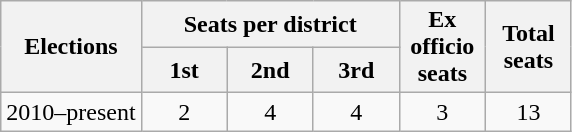<table class="wikitable" style="text-align:center">
<tr>
<th rowspan="2">Elections</th>
<th colspan="3">Seats per district</th>
<th rowspan="2" width="50px">Ex officio seats</th>
<th rowspan="2" width="50px">Total seats</th>
</tr>
<tr>
<th width="50px">1st</th>
<th width="50px">2nd</th>
<th width="50px">3rd</th>
</tr>
<tr>
<td>2010–present</td>
<td>2</td>
<td>4</td>
<td>4</td>
<td>3</td>
<td>13</td>
</tr>
</table>
